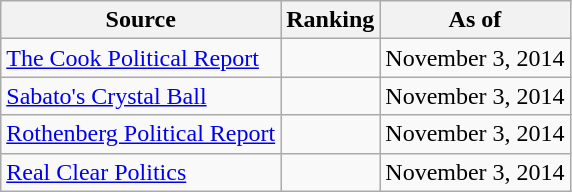<table class="wikitable" style="text-align:center">
<tr>
<th>Source</th>
<th>Ranking</th>
<th>As of</th>
</tr>
<tr>
<td align=left><a href='#'>The Cook Political Report</a></td>
<td></td>
<td>November 3, 2014</td>
</tr>
<tr>
<td align=left><a href='#'>Sabato's Crystal Ball</a></td>
<td></td>
<td>November 3, 2014</td>
</tr>
<tr>
<td align=left><a href='#'>Rothenberg Political Report</a></td>
<td></td>
<td>November 3, 2014</td>
</tr>
<tr>
<td align=left><a href='#'>Real Clear Politics</a></td>
<td></td>
<td>November 3, 2014</td>
</tr>
</table>
